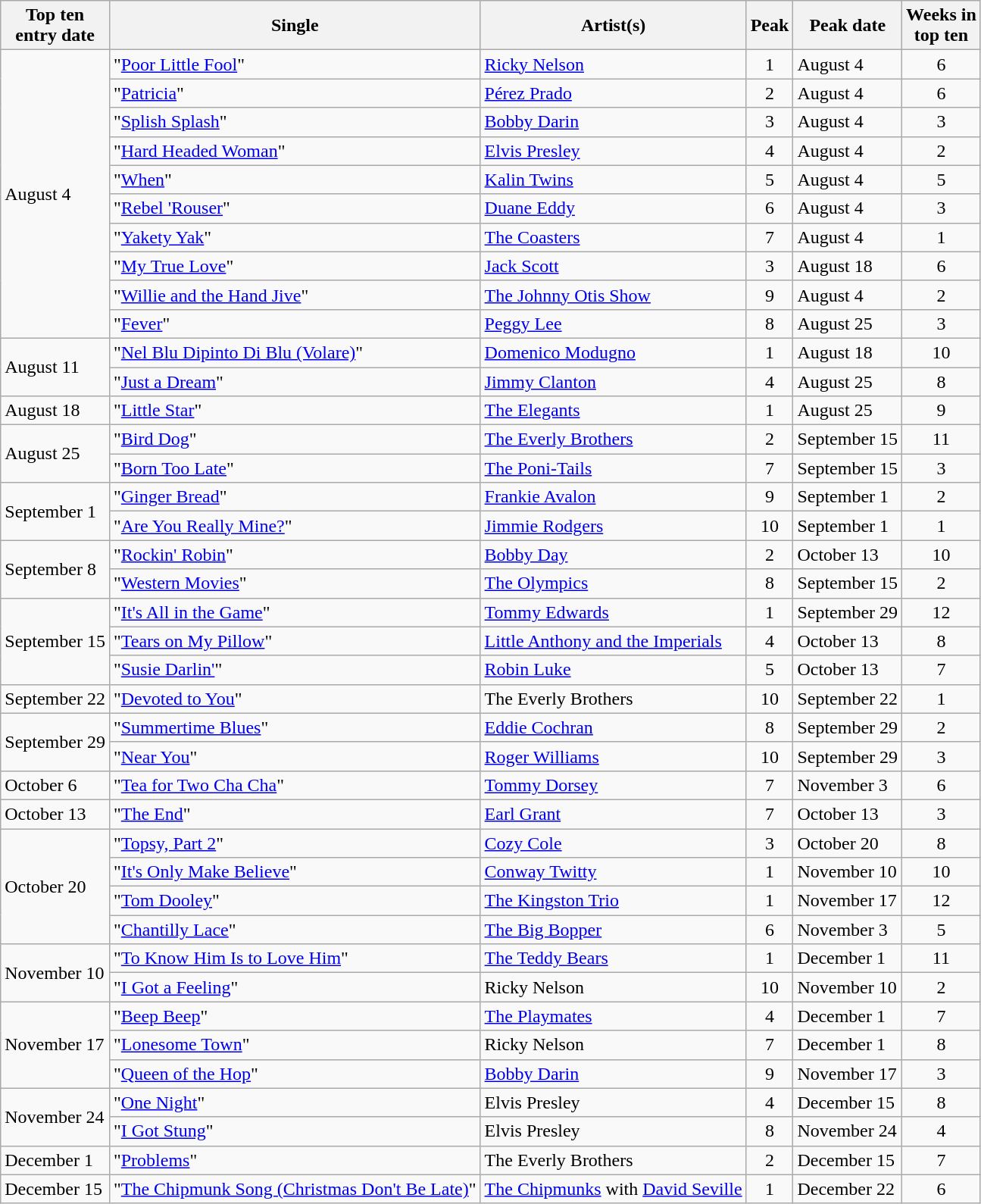<table class="plainrowheaders sortable wikitable">
<tr>
<th>Top ten<br>entry date</th>
<th>Single</th>
<th>Artist(s)</th>
<th>Peak</th>
<th>Peak date</th>
<th>Weeks in<br>top ten</th>
</tr>
<tr>
<td rowspan="10">August 4</td>
<td>"<a href='#'>Poor Little Fool</a>"</td>
<td><a href='#'>Ricky Nelson</a></td>
<td align=center>1</td>
<td>August 4</td>
<td align=center>6</td>
</tr>
<tr>
<td>"<a href='#'>Patricia</a>"</td>
<td><a href='#'>Pérez Prado</a></td>
<td align=center>2</td>
<td>August 4</td>
<td align=center>6</td>
</tr>
<tr>
<td>"<a href='#'>Splish Splash</a>"</td>
<td><a href='#'>Bobby Darin</a></td>
<td align=center>3</td>
<td>August 4</td>
<td align=center>3</td>
</tr>
<tr>
<td>"<a href='#'>Hard Headed Woman</a>"</td>
<td><a href='#'>Elvis Presley</a></td>
<td align=center>4</td>
<td>August 4</td>
<td align=center>2</td>
</tr>
<tr>
<td>"<a href='#'>When</a>"</td>
<td><a href='#'>Kalin Twins</a></td>
<td align=center>5</td>
<td>August 4</td>
<td align=center>5</td>
</tr>
<tr>
<td>"<a href='#'>Rebel 'Rouser</a>"</td>
<td><a href='#'>Duane Eddy</a></td>
<td align=center>6</td>
<td>August 4</td>
<td align=center>3</td>
</tr>
<tr>
<td>"<a href='#'>Yakety Yak</a>"</td>
<td><a href='#'>The Coasters</a></td>
<td align=center>7</td>
<td>August 4</td>
<td align=center>1</td>
</tr>
<tr>
<td>"<a href='#'>My True Love</a>"</td>
<td><a href='#'>Jack Scott</a></td>
<td align=center>3</td>
<td>August 18</td>
<td align=center>6</td>
</tr>
<tr>
<td>"<a href='#'>Willie and the Hand Jive</a>"</td>
<td><a href='#'>The Johnny Otis Show</a></td>
<td align=center>9</td>
<td>August 4</td>
<td align=center>2</td>
</tr>
<tr>
<td>"<a href='#'>Fever</a>"</td>
<td><a href='#'>Peggy Lee</a></td>
<td align=center>8</td>
<td>August 25</td>
<td align=center>3</td>
</tr>
<tr>
<td rowspan="2">August 11</td>
<td>"<a href='#'>Nel Blu Dipinto Di Blu (Volare)</a>"</td>
<td><a href='#'>Domenico Modugno</a></td>
<td align=center>1</td>
<td>August 18</td>
<td align=center>10</td>
</tr>
<tr>
<td>"<a href='#'>Just a Dream</a>"</td>
<td><a href='#'>Jimmy Clanton</a></td>
<td align=center>4</td>
<td>August 25</td>
<td align=center>8</td>
</tr>
<tr>
<td>August 18</td>
<td>"<a href='#'>Little Star</a>"</td>
<td><a href='#'>The Elegants</a></td>
<td align=center>1</td>
<td>August 25</td>
<td align=center>9</td>
</tr>
<tr>
<td rowspan="2">August 25</td>
<td>"<a href='#'>Bird Dog</a>"</td>
<td><a href='#'>The Everly Brothers</a></td>
<td align=center>2</td>
<td>September 15</td>
<td align=center>11</td>
</tr>
<tr>
<td>"<a href='#'>Born Too Late</a>"</td>
<td><a href='#'>The Poni-Tails</a></td>
<td align=center>7</td>
<td>September 15</td>
<td align=center>3</td>
</tr>
<tr>
<td rowspan="2">September 1</td>
<td>"<a href='#'>Ginger Bread</a>"</td>
<td><a href='#'>Frankie Avalon</a></td>
<td align=center>9</td>
<td>September 1</td>
<td align=center>2</td>
</tr>
<tr>
<td>"<a href='#'>Are You Really Mine?</a>"</td>
<td><a href='#'>Jimmie Rodgers</a></td>
<td align=center>10</td>
<td>September 1</td>
<td align=center>1</td>
</tr>
<tr>
<td rowspan="2">September 8</td>
<td>"<a href='#'>Rockin' Robin</a>"</td>
<td><a href='#'>Bobby Day</a></td>
<td align=center>2</td>
<td>October 13</td>
<td align=center>10</td>
</tr>
<tr>
<td>"<a href='#'>Western Movies</a>"</td>
<td><a href='#'>The Olympics</a></td>
<td align=center>8</td>
<td>September 15</td>
<td align=center>2</td>
</tr>
<tr>
<td rowspan="3">September 15</td>
<td>"<a href='#'>It's All in the Game</a>"</td>
<td><a href='#'>Tommy Edwards</a></td>
<td align=center>1</td>
<td>September 29</td>
<td align=center>12</td>
</tr>
<tr>
<td>"<a href='#'>Tears on My Pillow</a>"</td>
<td><a href='#'>Little Anthony and the Imperials</a></td>
<td align=center>4</td>
<td>October 13</td>
<td align=center>8</td>
</tr>
<tr>
<td>"<a href='#'>Susie Darlin'</a>"</td>
<td><a href='#'>Robin Luke</a></td>
<td align=center>5</td>
<td>October 13</td>
<td align=center>7</td>
</tr>
<tr>
<td>September 22</td>
<td>"<a href='#'>Devoted to You</a>"</td>
<td>The Everly Brothers</td>
<td align=center>10</td>
<td>September 22</td>
<td align=center>1</td>
</tr>
<tr>
<td rowspan="2">September 29</td>
<td>"<a href='#'>Summertime Blues</a>"</td>
<td><a href='#'>Eddie Cochran</a></td>
<td align=center>8</td>
<td>September 29</td>
<td align=center>2</td>
</tr>
<tr>
<td>"<a href='#'>Near You</a>"</td>
<td><a href='#'>Roger Williams</a></td>
<td align=center>10</td>
<td>September 29</td>
<td align=center>3</td>
</tr>
<tr>
<td>October 6</td>
<td>"<a href='#'>Tea for Two Cha Cha</a>"</td>
<td><a href='#'>Tommy Dorsey</a></td>
<td align=center>7</td>
<td>November 3</td>
<td align=center>6</td>
</tr>
<tr>
<td>October 13</td>
<td>"<a href='#'>The End</a>"</td>
<td><a href='#'>Earl Grant</a></td>
<td align=center>7</td>
<td>October 13</td>
<td align=center>3</td>
</tr>
<tr>
<td rowspan="4">October 20</td>
<td>"<a href='#'>Topsy, Part 2</a>"</td>
<td><a href='#'>Cozy Cole</a></td>
<td align=center>3</td>
<td>October 20</td>
<td align=center>8</td>
</tr>
<tr>
<td>"<a href='#'>It's Only Make Believe</a>"</td>
<td><a href='#'>Conway Twitty</a></td>
<td align=center>1</td>
<td>November 10</td>
<td align=center>10</td>
</tr>
<tr>
<td>"<a href='#'>Tom Dooley</a>"</td>
<td><a href='#'>The Kingston Trio</a></td>
<td align=center>1</td>
<td>November 17</td>
<td align=center>12</td>
</tr>
<tr>
<td>"<a href='#'>Chantilly Lace</a>"</td>
<td><a href='#'>The Big Bopper</a></td>
<td align=center>6</td>
<td>November 3</td>
<td align=center>5</td>
</tr>
<tr>
<td rowspan="2">November 10</td>
<td>"<a href='#'>To Know Him Is to Love Him</a>"</td>
<td><a href='#'>The Teddy Bears</a></td>
<td align=center>1</td>
<td>December 1</td>
<td align=center>11</td>
</tr>
<tr>
<td>"<a href='#'>I Got a Feeling</a>"</td>
<td>Ricky Nelson</td>
<td align=center>10</td>
<td>November 10</td>
<td align=center>2</td>
</tr>
<tr>
<td rowspan="3">November 17</td>
<td>"<a href='#'>Beep Beep</a>"</td>
<td><a href='#'>The Playmates</a></td>
<td align=center>4</td>
<td>December 1</td>
<td align=center>7</td>
</tr>
<tr>
<td>"<a href='#'>Lonesome Town</a>"</td>
<td>Ricky Nelson</td>
<td align=center>7</td>
<td>December 1</td>
<td align=center>8</td>
</tr>
<tr>
<td>"<a href='#'>Queen of the Hop</a>"</td>
<td><a href='#'>Bobby Darin</a></td>
<td align=center>9</td>
<td>November 17</td>
<td align=center>3</td>
</tr>
<tr>
<td rowspan="2">November 24</td>
<td>"<a href='#'>One Night</a>"</td>
<td>Elvis Presley</td>
<td align=center>4</td>
<td>December 15</td>
<td align=center>8</td>
</tr>
<tr>
<td>"<a href='#'>I Got Stung</a>"</td>
<td>Elvis Presley</td>
<td align=center>8</td>
<td>November 24</td>
<td align=center>4</td>
</tr>
<tr>
<td>December 1</td>
<td>"<a href='#'>Problems</a>"</td>
<td>The Everly Brothers</td>
<td align=center>2</td>
<td>December 15</td>
<td align=center>7</td>
</tr>
<tr>
<td>December 15</td>
<td>"<a href='#'>The Chipmunk Song (Christmas Don't Be Late)</a>"</td>
<td><a href='#'>The Chipmunks</a> with <a href='#'>David Seville</a></td>
<td align=center>1</td>
<td>December 22</td>
<td align=center>6</td>
</tr>
</table>
